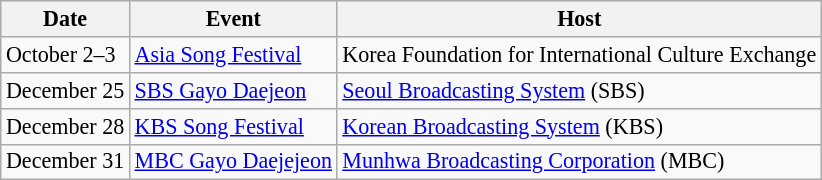<table class="wikitable sortable" style="font-size:92%;">
<tr>
<th>Date</th>
<th>Event</th>
<th>Host</th>
</tr>
<tr>
<td>October 2–3</td>
<td><a href='#'>Asia Song Festival</a></td>
<td>Korea Foundation for International Culture Exchange</td>
</tr>
<tr>
<td>December 25</td>
<td><a href='#'>SBS Gayo Daejeon</a></td>
<td><a href='#'>Seoul Broadcasting System</a> (SBS)</td>
</tr>
<tr>
<td>December 28</td>
<td><a href='#'>KBS Song Festival</a></td>
<td><a href='#'>Korean Broadcasting System</a> (KBS)</td>
</tr>
<tr>
<td>December 31</td>
<td><a href='#'>MBC Gayo Daejejeon</a></td>
<td><a href='#'>Munhwa Broadcasting Corporation</a> (MBC)</td>
</tr>
</table>
